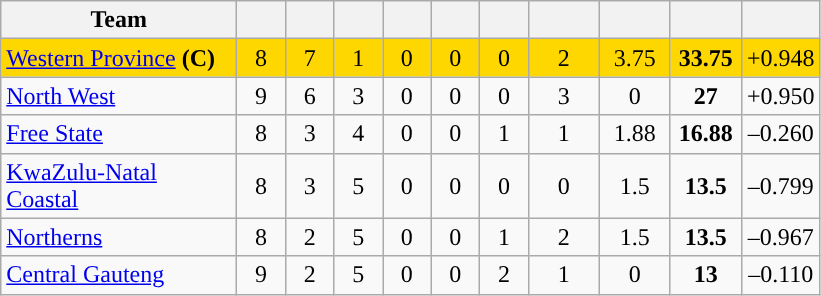<table class="wikitable" style="text-align:center">
<tr>
<th width="150">Team</th>
<th width="25"></th>
<th width="25"></th>
<th width="25"></th>
<th width="25"></th>
<th width="25"></th>
<th width="25"></th>
<th width="40"></th>
<th width="40"></th>
<th width="40"></th>
<th width="45"></th>
</tr>
<tr style="background:gold">
<td style="text-align:left"><a href='#'>Western Province</a> <strong>(C)</strong></td>
<td>8</td>
<td>7</td>
<td>1</td>
<td>0</td>
<td>0</td>
<td>0</td>
<td>2</td>
<td>3.75</td>
<td><strong>33.75</strong></td>
<td>+0.948</td>
</tr>
<tr>
<td style="text-align:left"><a href='#'>North West</a></td>
<td>9</td>
<td>6</td>
<td>3</td>
<td>0</td>
<td>0</td>
<td>0</td>
<td>3</td>
<td>0</td>
<td><strong>27</strong></td>
<td>+0.950</td>
</tr>
<tr>
<td style="text-align:left"><a href='#'>Free State</a></td>
<td>8</td>
<td>3</td>
<td>4</td>
<td>0</td>
<td>0</td>
<td>1</td>
<td>1</td>
<td>1.88</td>
<td><strong>16.88</strong></td>
<td>–0.260</td>
</tr>
<tr>
<td style="text-align:left"><a href='#'>KwaZulu-Natal Coastal</a></td>
<td>8</td>
<td>3</td>
<td>5</td>
<td>0</td>
<td>0</td>
<td>0</td>
<td>0</td>
<td>1.5</td>
<td><strong>13.5</strong></td>
<td>–0.799</td>
</tr>
<tr>
<td style="text-align:left"><a href='#'>Northerns</a></td>
<td>8</td>
<td>2</td>
<td>5</td>
<td>0</td>
<td>0</td>
<td>1</td>
<td>2</td>
<td>1.5</td>
<td><strong>13.5</strong></td>
<td>–0.967</td>
</tr>
<tr>
<td style="text-align:left"><a href='#'>Central Gauteng</a></td>
<td>9</td>
<td>2</td>
<td>5</td>
<td>0</td>
<td>0</td>
<td>2</td>
<td>1</td>
<td>0</td>
<td><strong>13</strong></td>
<td>–0.110</td>
</tr>
</table>
